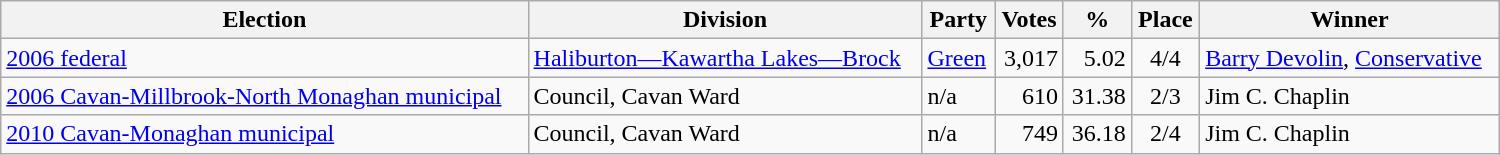<table class="wikitable" width="1000">
<tr>
<th align="left">Election</th>
<th align="left">Division</th>
<th align="left">Party</th>
<th align="right">Votes</th>
<th align="right">%</th>
<th align="center">Place</th>
<th align="center">Winner</th>
</tr>
<tr>
<td align="left"><a href='#'>2006 federal</a></td>
<td align="left"><a href='#'>Haliburton—Kawartha Lakes—Brock</a></td>
<td align="left"><a href='#'>Green</a></td>
<td align="right">3,017</td>
<td align="right">5.02</td>
<td align="center">4/4</td>
<td align="left"><a href='#'>Barry Devolin</a>, <a href='#'>Conservative</a></td>
</tr>
<tr>
<td align="left"><a href='#'>2006 Cavan-Millbrook-North Monaghan municipal</a></td>
<td align="left">Council, Cavan Ward</td>
<td align="left">n/a</td>
<td align="right">610</td>
<td align="right">31.38</td>
<td align="center">2/3</td>
<td align="left">Jim C. Chaplin</td>
</tr>
<tr>
<td align="left"><a href='#'>2010 Cavan-Monaghan municipal</a></td>
<td align="left">Council, Cavan Ward</td>
<td align="left">n/a</td>
<td align="right">749</td>
<td align="right">36.18</td>
<td align="center">2/4</td>
<td align="left">Jim C. Chaplin</td>
</tr>
</table>
